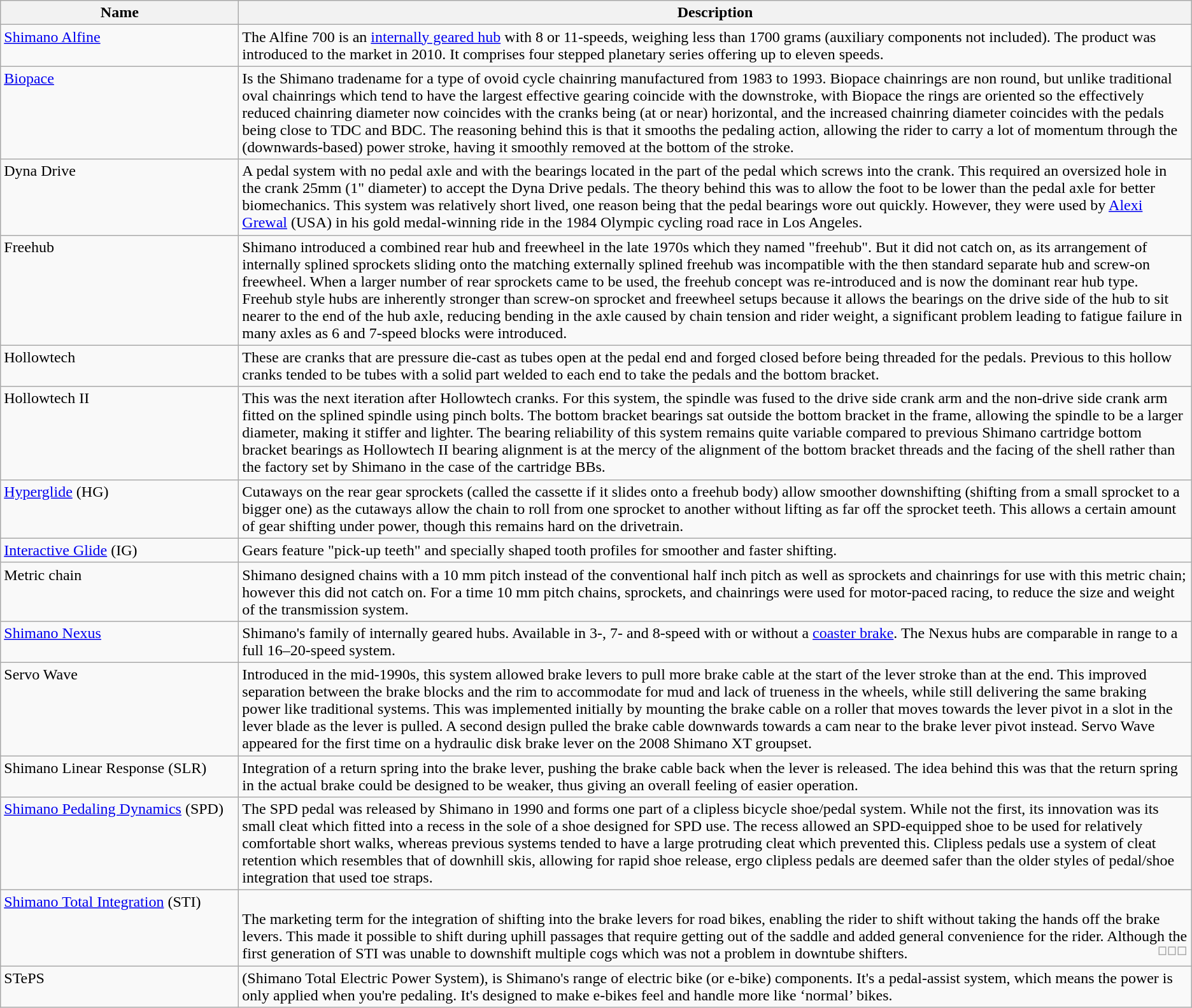<table class="wikitable sortable">
<tr style="vertical-align: top;">
<th>Name</th>
<th>Description</th>
</tr>
<tr>
<td style="vertical-align: top; width: 20%;" scope="row"><a href='#'>Shimano Alfine</a></td>
<td>The Alfine 700 is an <a href='#'>internally geared hub</a> with 8 or 11-speeds, weighing less than 1700 grams (auxiliary components not included). The product was introduced to the market in 2010. It comprises four stepped planetary series offering up to eleven speeds.</td>
</tr>
<tr>
<td style="vertical-align: top;" scope="row"><a href='#'>Biopace</a></td>
<td> Is the Shimano tradename for a type of ovoid cycle chainring manufactured from 1983 to 1993. Biopace chainrings are non round, but unlike traditional oval chainrings which tend to have the largest effective gearing coincide with the downstroke, with Biopace the rings are oriented so the effectively reduced chainring diameter now coincides with the cranks being (at or near) horizontal, and the increased chainring diameter coincides with the pedals being close to TDC and BDC. The reasoning behind this is that it smooths the pedaling action, allowing the rider to carry a lot of momentum through the (downwards-based) power stroke, having it smoothly removed at the bottom of the stroke.</td>
</tr>
<tr>
<td style="vertical-align: top;" scope=" row">Dyna Drive</td>
<td>A pedal system with no pedal axle and with the bearings located in the part of the pedal which screws into the crank. This required an oversized hole in the crank 25mm (1" diameter) to accept the Dyna Drive pedals. The theory behind this was to allow the foot to be lower than the pedal axle for better biomechanics. This system was relatively short lived, one reason being that the pedal bearings wore out quickly. However, they were used by <a href='#'>Alexi Grewal</a> (USA) in his gold medal-winning ride in the 1984 Olympic cycling road race in Los Angeles.</td>
</tr>
<tr>
<td style="vertical-align: top;" scope=" row">Freehub</td>
<td>Shimano introduced a combined rear hub and freewheel in the late 1970s which they named "freehub". But it did not catch on, as its arrangement of internally splined sprockets sliding onto the matching externally splined freehub was incompatible with the then standard separate hub and screw-on freewheel. When a larger number of rear sprockets came to be used, the freehub concept was re-introduced and is now the dominant rear hub type. Freehub style hubs are inherently stronger than screw-on sprocket and freewheel setups because it allows the bearings on the drive side of the hub to sit nearer to the end of the hub axle, reducing bending in the axle caused by chain tension and rider weight, a significant problem leading to fatigue failure in many axles as 6 and 7-speed blocks were introduced.</td>
</tr>
<tr>
<td style="vertical-align: top;" scope=" row">Hollowtech</td>
<td>These are cranks that are pressure die-cast as tubes open at the pedal end and forged closed before being threaded for the pedals. Previous to this hollow cranks tended to be tubes with a solid part welded to each end to take the pedals and the bottom bracket.</td>
</tr>
<tr>
<td style="vertical-align: top;" scope="row">Hollowtech II</td>
<td>This was the next iteration after Hollowtech cranks. For this system, the spindle was fused to the drive side crank arm and the non-drive side crank arm fitted on the splined spindle using pinch bolts. The bottom bracket bearings sat outside the bottom bracket in the frame, allowing the spindle to be a larger diameter, making it stiffer and lighter. The bearing reliability of this system remains quite variable compared to previous Shimano cartridge bottom bracket bearings as Hollowtech II bearing alignment is at the mercy of the alignment of the bottom bracket threads and the facing of the shell rather than the factory set by Shimano in the case of the cartridge BBs.</td>
</tr>
<tr>
<td style="vertical-align: top;" scope="row"><a href='#'>Hyperglide</a> (HG)</td>
<td> Cutaways on the rear gear sprockets (called the cassette if it slides onto a freehub body) allow smoother downshifting (shifting from a small sprocket to a bigger one) as the cutaways allow the chain to roll from one sprocket to another without lifting as far off the sprocket teeth. This allows a certain amount of gear shifting under power, though this remains hard on the drivetrain.</td>
</tr>
<tr>
<td style="vertical-align: top;" scope="row"><a href='#'>Interactive Glide</a> (IG)</td>
<td>Gears feature "pick-up teeth" and specially shaped tooth profiles for smoother and faster shifting.</td>
</tr>
<tr>
<td style="vertical-align: top;" scope=" row">Metric chain</td>
<td>Shimano designed chains with a 10 mm pitch instead of the conventional half inch pitch as well as sprockets and chainrings for use with this metric chain; however this did not catch on. For a time 10 mm pitch chains, sprockets, and chainrings were used for motor-paced racing, to reduce the size and weight of the transmission system.</td>
</tr>
<tr>
<td style="vertical-align: top;" scope="row"><a href='#'>Shimano Nexus</a></td>
<td>Shimano's family of internally geared hubs. Available in 3-, 7- and 8-speed with or without a <a href='#'>coaster brake</a>. The Nexus hubs are comparable in range to a full 16–20-speed system.</td>
</tr>
<tr>
<td style="vertical-align: top;" scope=" row">Servo Wave</td>
<td>Introduced in the mid-1990s, this system allowed brake levers to pull more brake cable at the start of the lever stroke than at the end. This improved separation between the brake blocks and the rim to accommodate for mud and lack of trueness in the wheels, while still delivering the same braking power like traditional systems. This was implemented initially by mounting the brake cable on a roller that moves towards the lever pivot in a slot in the lever blade as the lever is pulled. A second design pulled the brake cable downwards towards a cam near to the brake lever pivot instead. Servo Wave appeared for the first time on a hydraulic disk brake lever on the 2008 Shimano XT groupset.</td>
</tr>
<tr>
<td style="vertical-align: top;" scope="row">Shimano Linear Response (SLR)</td>
<td> Integration of a return spring into the brake lever, pushing the brake cable back when the lever is released. The idea behind this was that the return spring in the actual brake could be designed to be weaker, thus giving an overall feeling of easier operation.</td>
</tr>
<tr>
<td style="vertical-align: top;" scope="row"><a href='#'>Shimano Pedaling Dynamics</a> (SPD)</td>
<td> The SPD pedal was released by Shimano in 1990 and forms one part of a clipless bicycle shoe/pedal system. While not the first, its innovation was its small cleat which fitted into a recess in the sole of a shoe designed for SPD use. The recess allowed an SPD-equipped shoe to be used for relatively comfortable short walks, whereas previous systems tended to have a large protruding cleat which prevented this. Clipless pedals use a system of cleat retention which resembles that of downhill skis, allowing for rapid shoe release, ergo clipless pedals are deemed safer than the older styles of pedal/shoe integration that used toe straps.</td>
</tr>
<tr>
<td style="vertical-align: top;" scope="row"><a href='#'>Shimano Total Integration</a> (STI)</td>
<td><br>The marketing term for the integration of shifting into the brake levers for road bikes, enabling the rider to shift without taking the hands off the brake levers. This made it possible to shift during uphill passages that require getting out of the saddle and added general convenience for the rider. Although the first generation of STI was unable to downshift multiple cogs which was not a problem in downtube shifters.<table style="float:right;">
<tr>
<td></td>
<td></td>
<td></td>
</tr>
</table>
</td>
</tr>
<tr>
<td style="vertical-align: top;" scope="row">STePS</td>
<td> (Shimano Total Electric Power System), is Shimano's range of electric bike (or e-bike) components. It's a pedal-assist system, which means the power is only applied when you're pedaling. It's designed to make e-bikes feel and handle more like ‘normal’ bikes.</td>
</tr>
</table>
